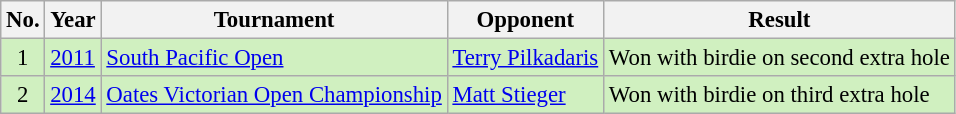<table class="wikitable" style="font-size:95%;">
<tr>
<th>No.</th>
<th>Year</th>
<th>Tournament</th>
<th>Opponent</th>
<th>Result</th>
</tr>
<tr style="background:#D0F0C0;">
<td align=center>1</td>
<td><a href='#'>2011</a></td>
<td><a href='#'>South Pacific Open</a></td>
<td> <a href='#'>Terry Pilkadaris</a></td>
<td>Won with birdie on second extra hole</td>
</tr>
<tr style="background:#D0F0C0;">
<td align=center>2</td>
<td><a href='#'>2014</a></td>
<td><a href='#'>Oates Victorian Open Championship</a></td>
<td> <a href='#'>Matt Stieger</a></td>
<td>Won with birdie on third extra hole</td>
</tr>
</table>
